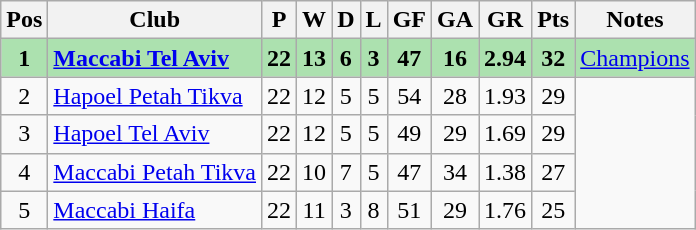<table class="wikitable" style="text-align:center">
<tr>
<th>Pos</th>
<th>Club</th>
<th>P</th>
<th>W</th>
<th>D</th>
<th>L</th>
<th>GF</th>
<th>GA</th>
<th>GR</th>
<th>Pts</th>
<th>Notes</th>
</tr>
<tr bgcolor=ACE1AF>
<td><strong>1</strong></td>
<td align=left><strong><a href='#'>Maccabi Tel Aviv</a></strong></td>
<td><strong>22</strong></td>
<td><strong>13</strong></td>
<td><strong>6</strong></td>
<td><strong>3</strong></td>
<td><strong>47</strong></td>
<td><strong>16</strong></td>
<td><strong>2.94</strong></td>
<td><strong>32</strong></td>
<td><a href='#'>Champions</a></td>
</tr>
<tr>
<td>2</td>
<td align=left><a href='#'>Hapoel Petah Tikva</a></td>
<td>22</td>
<td>12</td>
<td>5</td>
<td>5</td>
<td>54</td>
<td>28</td>
<td>1.93</td>
<td>29</td>
<td rowspan=4></td>
</tr>
<tr>
<td>3</td>
<td align=left><a href='#'>Hapoel Tel Aviv</a></td>
<td>22</td>
<td>12</td>
<td>5</td>
<td>5</td>
<td>49</td>
<td>29</td>
<td>1.69</td>
<td>29</td>
</tr>
<tr>
<td>4</td>
<td align=left><a href='#'>Maccabi Petah Tikva</a></td>
<td>22</td>
<td>10</td>
<td>7</td>
<td>5</td>
<td>47</td>
<td>34</td>
<td>1.38</td>
<td>27</td>
</tr>
<tr>
<td>5</td>
<td align=left><a href='#'>Maccabi Haifa</a></td>
<td>22</td>
<td>11</td>
<td>3</td>
<td>8</td>
<td>51</td>
<td>29</td>
<td>1.76</td>
<td>25</td>
</tr>
</table>
